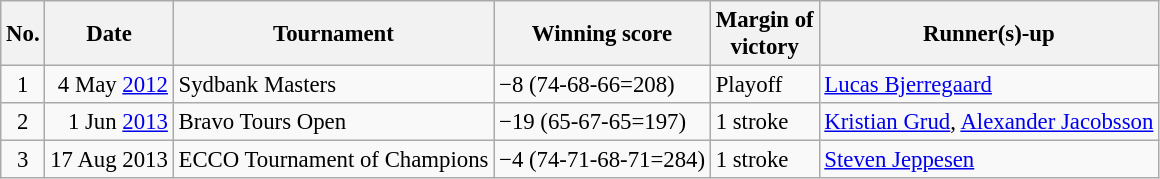<table class="wikitable" style="font-size:95%;">
<tr>
<th>No.</th>
<th>Date</th>
<th>Tournament</th>
<th>Winning score</th>
<th>Margin of<br>victory</th>
<th>Runner(s)-up</th>
</tr>
<tr>
<td align=center>1</td>
<td align=right>4 May <a href='#'>2012</a></td>
<td>Sydbank Masters</td>
<td>−8 (74-68-66=208)</td>
<td>Playoff</td>
<td> <a href='#'>Lucas Bjerregaard</a></td>
</tr>
<tr>
<td align=center>2</td>
<td align=right>1 Jun <a href='#'>2013</a></td>
<td>Bravo Tours Open</td>
<td>−19 (65-67-65=197)</td>
<td>1 stroke</td>
<td> <a href='#'>Kristian Grud</a>,  <a href='#'>Alexander Jacobsson</a></td>
</tr>
<tr>
<td align=center>3</td>
<td align=right>17 Aug 2013</td>
<td>ECCO Tournament of Champions</td>
<td>−4 (74-71-68-71=284)</td>
<td>1 stroke</td>
<td> <a href='#'>Steven Jeppesen</a></td>
</tr>
</table>
